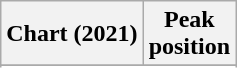<table class="wikitable sortable plainrowheaders" style="text-align:center">
<tr>
<th scope="col">Chart (2021)</th>
<th scope="col">Peak<br>position</th>
</tr>
<tr>
</tr>
<tr>
</tr>
<tr>
</tr>
<tr>
</tr>
</table>
